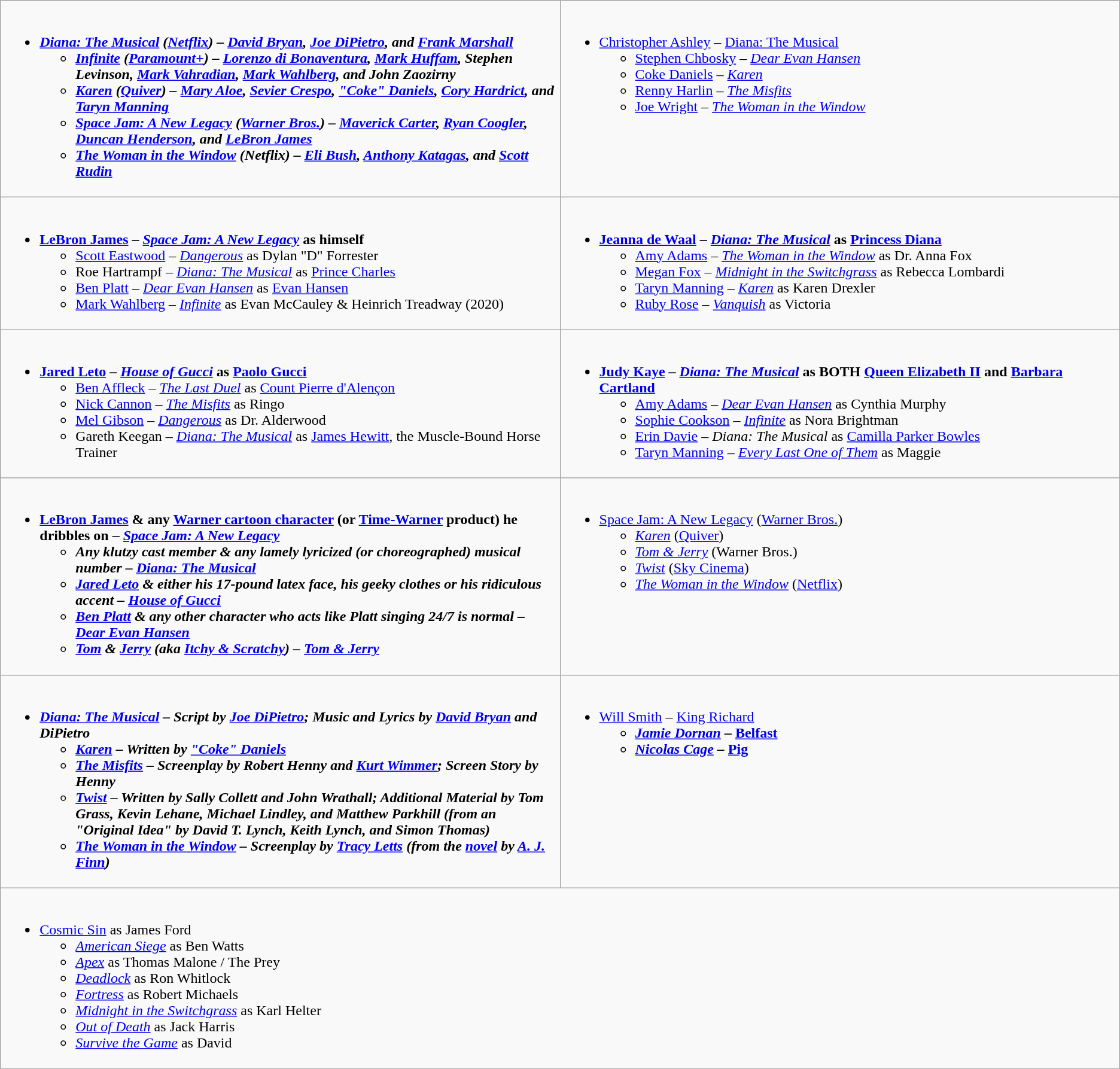<table class=wikitable>
<tr>
<td valign="top" width="50%"><br><ul><li><strong><em><a href='#'>Diana: The Musical</a><em> (<a href='#'>Netflix</a>) – <a href='#'>David Bryan</a>, <a href='#'>Joe DiPietro</a>, and <a href='#'>Frank Marshall</a><strong><ul><li></em><a href='#'>Infinite</a><em> (<a href='#'>Paramount+</a>) – <a href='#'>Lorenzo di Bonaventura</a>, <a href='#'>Mark Huffam</a>, Stephen Levinson, <a href='#'>Mark Vahradian</a>, <a href='#'>Mark Wahlberg</a>, and John Zaozirny</li><li></em><a href='#'>Karen</a><em> (<a href='#'>Quiver</a>) – <a href='#'>Mary Aloe</a>, <a href='#'>Sevier Crespo</a>, <a href='#'>"Coke" Daniels</a>, <a href='#'>Cory Hardrict</a>, and <a href='#'>Taryn Manning</a></li><li></em><a href='#'>Space Jam: A New Legacy</a><em> (<a href='#'>Warner Bros.</a>) – <a href='#'>Maverick Carter</a>, <a href='#'>Ryan Coogler</a>, <a href='#'>Duncan Henderson</a>, and <a href='#'>LeBron James</a></li><li></em><a href='#'>The Woman in the Window</a><em> (Netflix) – <a href='#'>Eli Bush</a>, <a href='#'>Anthony Katagas</a>, and <a href='#'>Scott Rudin</a></li></ul></li></ul></td>
<td valign="top" width="50%"><br><ul><li></strong><a href='#'>Christopher Ashley</a> – </em><a href='#'>Diana: The Musical</a></em></strong><ul><li><a href='#'>Stephen Chbosky</a> – <em><a href='#'>Dear Evan Hansen</a></em></li><li><a href='#'>Coke Daniels</a> – <em><a href='#'>Karen</a></em></li><li><a href='#'>Renny Harlin</a> – <em><a href='#'>The Misfits</a></em></li><li><a href='#'>Joe Wright</a> – <em><a href='#'>The Woman in the Window</a></em></li></ul></li></ul></td>
</tr>
<tr>
<td valign="top" width="50%"><br><ul><li><strong><a href='#'>LeBron James</a> – <em><a href='#'>Space Jam: A New Legacy</a></em> as himself</strong><ul><li><a href='#'>Scott Eastwood</a> – <em><a href='#'>Dangerous</a></em> as Dylan "D" Forrester</li><li>Roe Hartrampf – <em><a href='#'>Diana: The Musical</a></em> as <a href='#'>Prince Charles</a></li><li><a href='#'>Ben Platt</a> – <em><a href='#'>Dear Evan Hansen</a></em> as <a href='#'>Evan Hansen</a></li><li><a href='#'>Mark Wahlberg</a> – <em><a href='#'>Infinite</a></em> as Evan McCauley & Heinrich Treadway (2020)</li></ul></li></ul></td>
<td valign="top" width="50%"><br><ul><li><strong><a href='#'>Jeanna de Waal</a> – <em><a href='#'>Diana: The Musical</a></em> as <a href='#'>Princess Diana</a></strong><ul><li><a href='#'>Amy Adams</a> – <em><a href='#'>The Woman in the Window</a></em> as Dr. Anna Fox</li><li><a href='#'>Megan Fox</a> – <em><a href='#'>Midnight in the Switchgrass</a></em> as Rebecca Lombardi</li><li><a href='#'>Taryn Manning</a> – <em><a href='#'>Karen</a></em> as Karen Drexler</li><li><a href='#'>Ruby Rose</a> – <em><a href='#'>Vanquish</a></em> as Victoria</li></ul></li></ul></td>
</tr>
<tr>
<td valign="top" width="50%"><br><ul><li><strong><a href='#'>Jared Leto</a> – <em><a href='#'>House of Gucci</a></em> as <a href='#'>Paolo Gucci</a></strong><ul><li><a href='#'>Ben Affleck</a> – <em><a href='#'>The Last Duel</a></em> as <a href='#'>Count Pierre d'Alençon</a></li><li><a href='#'>Nick Cannon</a> – <em><a href='#'>The Misfits</a></em> as Ringo</li><li><a href='#'>Mel Gibson</a> – <em><a href='#'>Dangerous</a></em> as Dr. Alderwood</li><li>Gareth Keegan – <em><a href='#'>Diana: The Musical</a></em> as <a href='#'>James Hewitt</a>, the Muscle-Bound Horse Trainer</li></ul></li></ul></td>
<td valign="top" width="50%"><br><ul><li><strong><a href='#'>Judy Kaye</a> – <em><a href='#'>Diana: The Musical</a></em> as BOTH <a href='#'>Queen Elizabeth II</a> and <a href='#'>Barbara Cartland</a></strong><ul><li><a href='#'>Amy Adams</a> – <em><a href='#'>Dear Evan Hansen</a></em> as Cynthia Murphy</li><li><a href='#'>Sophie Cookson</a> – <em><a href='#'>Infinite</a></em> as Nora Brightman</li><li><a href='#'>Erin Davie</a> – <em>Diana: The Musical</em> as <a href='#'>Camilla Parker Bowles</a></li><li><a href='#'>Taryn Manning</a> – <em><a href='#'>Every Last One of Them</a></em> as Maggie</li></ul></li></ul></td>
</tr>
<tr>
<td valign="top" width="50%"><br><ul><li><strong><a href='#'>LeBron James</a> & any <a href='#'>Warner cartoon character</a> (or <a href='#'>Time-Warner</a> product) he dribbles on – <em><a href='#'>Space Jam: A New Legacy</a><strong><em><ul><li>Any klutzy cast member & any lamely lyricized (or choreographed) musical number – </em><a href='#'>Diana: The Musical</a><em></li><li><a href='#'>Jared Leto</a> & either his 17-pound latex face, his geeky clothes or his ridiculous accent – </em><a href='#'>House of Gucci</a><em></li><li><a href='#'>Ben Platt</a> & any other character who acts like Platt singing 24/7 is normal – </em><a href='#'>Dear Evan Hansen</a><em></li><li><a href='#'>Tom</a> & <a href='#'>Jerry</a> (aka <a href='#'>Itchy & Scratchy</a>) – </em><a href='#'>Tom & Jerry</a><em></li></ul></li></ul></td>
<td valign="top" width="50%"><br><ul><li></em></strong><a href='#'>Space Jam: A New Legacy</a></em> (<a href='#'>Warner Bros.</a>)</strong><ul><li><em><a href='#'>Karen</a></em> (<a href='#'>Quiver</a>) </li><li><em><a href='#'>Tom & Jerry</a></em> (Warner Bros.)</li><li><em><a href='#'>Twist</a></em> (<a href='#'>Sky Cinema</a>)</li><li><em><a href='#'>The Woman in the Window</a></em> (<a href='#'>Netflix</a>) </li></ul></li></ul></td>
</tr>
<tr>
<td valign="top" width="50%"><br><ul><li><strong><em><a href='#'>Diana: The Musical</a><em> – Script by <a href='#'>Joe DiPietro</a>; Music and Lyrics by <a href='#'>David Bryan</a> and DiPietro<strong><ul><li></em><a href='#'>Karen</a><em> – Written by <a href='#'>"Coke" Daniels</a></li><li></em><a href='#'>The Misfits</a><em> – Screenplay by Robert Henny and <a href='#'>Kurt Wimmer</a>; Screen Story by Henny</li><li></em><a href='#'>Twist</a><em> – Written by Sally Collett and John Wrathall; Additional Material by Tom Grass, Kevin Lehane, Michael Lindley, and Matthew Parkhill (from an "Original Idea" by David T. Lynch, Keith Lynch, and Simon Thomas)</li><li></em><a href='#'>The Woman in the Window</a><em> – Screenplay by <a href='#'>Tracy Letts</a> (from the <a href='#'>novel</a> by <a href='#'>A. J. Finn</a>)</li></ul></li></ul></td>
<td valign="top" width="50%"><br><ul><li></strong><a href='#'>Will Smith</a> – <a href='#'></em>King Richard<em></a><strong><ul><li><a href='#'>Jamie Dornan</a> – </em><a href='#'>Belfast</a><em></li><li><a href='#'>Nicolas Cage</a> – </em><a href='#'>Pig</a><em></li></ul></li></ul></td>
</tr>
<tr>
<td colspan="2" valign="top" width="50%"><br><ul><li></em></strong><a href='#'>Cosmic Sin</a></em> as James Ford</strong><ul><li><em><a href='#'>American Siege</a></em> as Ben Watts</li><li><em><a href='#'>Apex</a></em> as Thomas Malone / The Prey</li><li><em><a href='#'>Deadlock</a></em> as Ron Whitlock</li><li><em><a href='#'>Fortress</a></em> as Robert Michaels</li><li><em><a href='#'>Midnight in the Switchgrass</a></em> as Karl Helter</li><li><em><a href='#'>Out of Death</a></em> as Jack Harris</li><li><em><a href='#'>Survive the Game</a></em> as David</li></ul></li></ul></td>
</tr>
</table>
